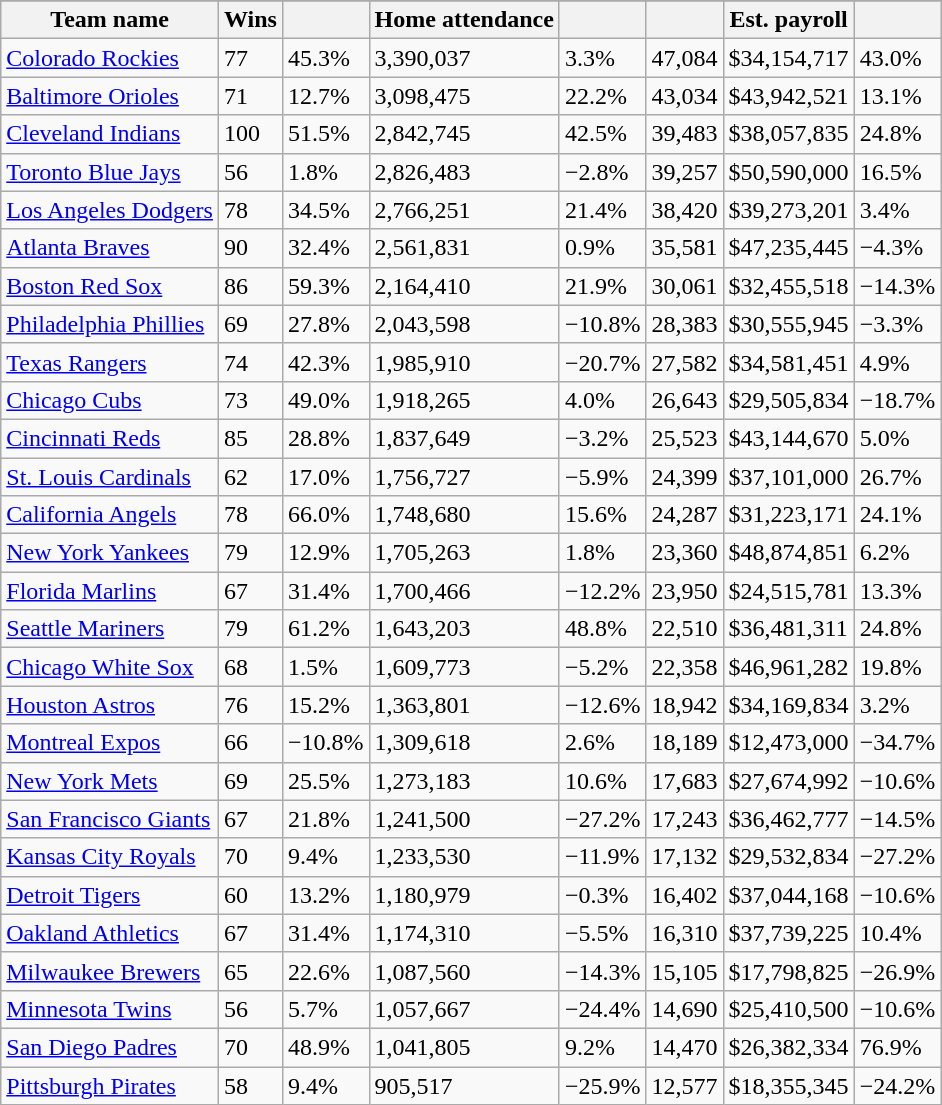<table class="wikitable sortable">
<tr style="text-align:center; font-size:larger;">
</tr>
<tr>
<th>Team name</th>
<th>Wins</th>
<th></th>
<th>Home attendance</th>
<th></th>
<th></th>
<th>Est. payroll</th>
<th></th>
</tr>
<tr>
<td><a href='#'>Colorado Rockies</a></td>
<td>77</td>
<td>45.3%</td>
<td>3,390,037</td>
<td>3.3%</td>
<td>47,084</td>
<td>$34,154,717</td>
<td>43.0%</td>
</tr>
<tr>
<td><a href='#'>Baltimore Orioles</a></td>
<td>71</td>
<td>12.7%</td>
<td>3,098,475</td>
<td>22.2%</td>
<td>43,034</td>
<td>$43,942,521</td>
<td>13.1%</td>
</tr>
<tr>
<td><a href='#'>Cleveland Indians</a></td>
<td>100</td>
<td>51.5%</td>
<td>2,842,745</td>
<td>42.5%</td>
<td>39,483</td>
<td>$38,057,835</td>
<td>24.8%</td>
</tr>
<tr>
<td><a href='#'>Toronto Blue Jays</a></td>
<td>56</td>
<td>1.8%</td>
<td>2,826,483</td>
<td>−2.8%</td>
<td>39,257</td>
<td>$50,590,000</td>
<td>16.5%</td>
</tr>
<tr>
<td><a href='#'>Los Angeles Dodgers</a></td>
<td>78</td>
<td>34.5%</td>
<td>2,766,251</td>
<td>21.4%</td>
<td>38,420</td>
<td>$39,273,201</td>
<td>3.4%</td>
</tr>
<tr>
<td><a href='#'>Atlanta Braves</a></td>
<td>90</td>
<td>32.4%</td>
<td>2,561,831</td>
<td>0.9%</td>
<td>35,581</td>
<td>$47,235,445</td>
<td>−4.3%</td>
</tr>
<tr>
<td><a href='#'>Boston Red Sox</a></td>
<td>86</td>
<td>59.3%</td>
<td>2,164,410</td>
<td>21.9%</td>
<td>30,061</td>
<td>$32,455,518</td>
<td>−14.3%</td>
</tr>
<tr>
<td><a href='#'>Philadelphia Phillies</a></td>
<td>69</td>
<td>27.8%</td>
<td>2,043,598</td>
<td>−10.8%</td>
<td>28,383</td>
<td>$30,555,945</td>
<td>−3.3%</td>
</tr>
<tr>
<td><a href='#'>Texas Rangers</a></td>
<td>74</td>
<td>42.3%</td>
<td>1,985,910</td>
<td>−20.7%</td>
<td>27,582</td>
<td>$34,581,451</td>
<td>4.9%</td>
</tr>
<tr>
<td><a href='#'>Chicago Cubs</a></td>
<td>73</td>
<td>49.0%</td>
<td>1,918,265</td>
<td>4.0%</td>
<td>26,643</td>
<td>$29,505,834</td>
<td>−18.7%</td>
</tr>
<tr>
<td><a href='#'>Cincinnati Reds</a></td>
<td>85</td>
<td>28.8%</td>
<td>1,837,649</td>
<td>−3.2%</td>
<td>25,523</td>
<td>$43,144,670</td>
<td>5.0%</td>
</tr>
<tr>
<td><a href='#'>St. Louis Cardinals</a></td>
<td>62</td>
<td>17.0%</td>
<td>1,756,727</td>
<td>−5.9%</td>
<td>24,399</td>
<td>$37,101,000</td>
<td>26.7%</td>
</tr>
<tr>
<td><a href='#'>California Angels</a></td>
<td>78</td>
<td>66.0%</td>
<td>1,748,680</td>
<td>15.6%</td>
<td>24,287</td>
<td>$31,223,171</td>
<td>24.1%</td>
</tr>
<tr>
<td><a href='#'>New York Yankees</a></td>
<td>79</td>
<td>12.9%</td>
<td>1,705,263</td>
<td>1.8%</td>
<td>23,360</td>
<td>$48,874,851</td>
<td>6.2%</td>
</tr>
<tr>
<td><a href='#'>Florida Marlins</a></td>
<td>67</td>
<td>31.4%</td>
<td>1,700,466</td>
<td>−12.2%</td>
<td>23,950</td>
<td>$24,515,781</td>
<td>13.3%</td>
</tr>
<tr>
<td><a href='#'>Seattle Mariners</a></td>
<td>79</td>
<td>61.2%</td>
<td>1,643,203</td>
<td>48.8%</td>
<td>22,510</td>
<td>$36,481,311</td>
<td>24.8%</td>
</tr>
<tr>
<td><a href='#'>Chicago White Sox</a></td>
<td>68</td>
<td>1.5%</td>
<td>1,609,773</td>
<td>−5.2%</td>
<td>22,358</td>
<td>$46,961,282</td>
<td>19.8%</td>
</tr>
<tr>
<td><a href='#'>Houston Astros</a></td>
<td>76</td>
<td>15.2%</td>
<td>1,363,801</td>
<td>−12.6%</td>
<td>18,942</td>
<td>$34,169,834</td>
<td>3.2%</td>
</tr>
<tr>
<td><a href='#'>Montreal Expos</a></td>
<td>66</td>
<td>−10.8%</td>
<td>1,309,618</td>
<td>2.6%</td>
<td>18,189</td>
<td>$12,473,000</td>
<td>−34.7%</td>
</tr>
<tr>
<td><a href='#'>New York Mets</a></td>
<td>69</td>
<td>25.5%</td>
<td>1,273,183</td>
<td>10.6%</td>
<td>17,683</td>
<td>$27,674,992</td>
<td>−10.6%</td>
</tr>
<tr>
<td><a href='#'>San Francisco Giants</a></td>
<td>67</td>
<td>21.8%</td>
<td>1,241,500</td>
<td>−27.2%</td>
<td>17,243</td>
<td>$36,462,777</td>
<td>−14.5%</td>
</tr>
<tr>
<td><a href='#'>Kansas City Royals</a></td>
<td>70</td>
<td>9.4%</td>
<td>1,233,530</td>
<td>−11.9%</td>
<td>17,132</td>
<td>$29,532,834</td>
<td>−27.2%</td>
</tr>
<tr>
<td><a href='#'>Detroit Tigers</a></td>
<td>60</td>
<td>13.2%</td>
<td>1,180,979</td>
<td>−0.3%</td>
<td>16,402</td>
<td>$37,044,168</td>
<td>−10.6%</td>
</tr>
<tr>
<td><a href='#'>Oakland Athletics</a></td>
<td>67</td>
<td>31.4%</td>
<td>1,174,310</td>
<td>−5.5%</td>
<td>16,310</td>
<td>$37,739,225</td>
<td>10.4%</td>
</tr>
<tr>
<td><a href='#'>Milwaukee Brewers</a></td>
<td>65</td>
<td>22.6%</td>
<td>1,087,560</td>
<td>−14.3%</td>
<td>15,105</td>
<td>$17,798,825</td>
<td>−26.9%</td>
</tr>
<tr>
<td><a href='#'>Minnesota Twins</a></td>
<td>56</td>
<td>5.7%</td>
<td>1,057,667</td>
<td>−24.4%</td>
<td>14,690</td>
<td>$25,410,500</td>
<td>−10.6%</td>
</tr>
<tr>
<td><a href='#'>San Diego Padres</a></td>
<td>70</td>
<td>48.9%</td>
<td>1,041,805</td>
<td>9.2%</td>
<td>14,470</td>
<td>$26,382,334</td>
<td>76.9%</td>
</tr>
<tr>
<td><a href='#'>Pittsburgh Pirates</a></td>
<td>58</td>
<td>9.4%</td>
<td>905,517</td>
<td>−25.9%</td>
<td>12,577</td>
<td>$18,355,345</td>
<td>−24.2%</td>
</tr>
</table>
